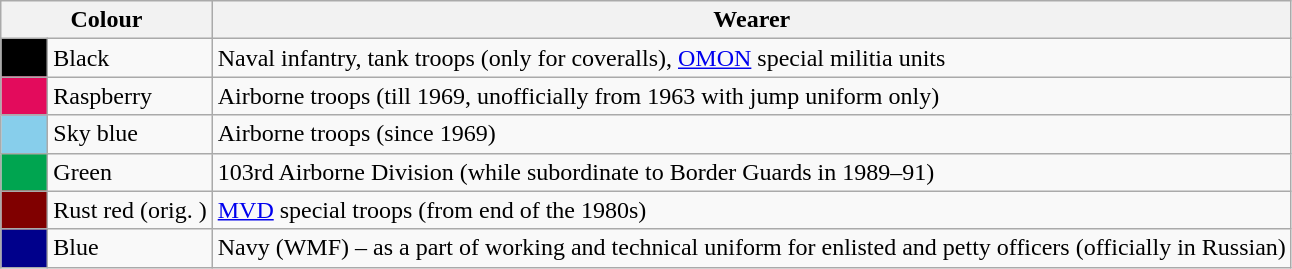<table class="wikitable">
<tr>
<th colspan="2">Colour</th>
<th>Wearer</th>
</tr>
<tr>
<td style="background:black;">      </td>
<td>Black</td>
<td>Naval infantry, tank troops (only for coveralls), <a href='#'>OMON</a> special militia units</td>
</tr>
<tr>
<td style="background:#E30B5C"></td>
<td>Raspberry</td>
<td>Airborne troops (till 1969, unofficially from 1963 with jump uniform only)</td>
</tr>
<tr>
<td style="background:skyBlue;"></td>
<td>Sky blue</td>
<td>Airborne troops (since 1969)</td>
</tr>
<tr>
<td style="background:#00A550;"></td>
<td>Green</td>
<td>103rd Airborne Division (while subordinate to Border Guards in 1989–91)</td>
</tr>
<tr>
<td style="background:maroon;"></td>
<td>Rust red (orig. )</td>
<td><a href='#'>MVD</a> special troops (from end of the 1980s)</td>
</tr>
<tr>
<td style="background:darkBlue;"></td>
<td>Blue</td>
<td>Navy (WMF) – as a part of working and technical uniform for enlisted and petty officers (officially  in Russian)</td>
</tr>
</table>
